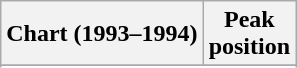<table class="wikitable sortable">
<tr>
<th align="left">Chart (1993–1994)</th>
<th align="center">Peak<br>position</th>
</tr>
<tr>
</tr>
<tr>
</tr>
</table>
